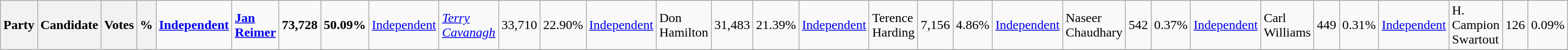<table class="wikitable">
<tr>
<th colspan="2">Party</th>
<th>Candidate</th>
<th>Votes</th>
<th>%<br></th>
<td><strong><a href='#'>Independent</a></strong></td>
<td><strong><a href='#'>Jan Reimer</a></strong></td>
<td align="right"><strong>73,728</strong></td>
<td align="right"><strong>50.09%</strong><br></td>
<td><a href='#'>Independent</a></td>
<td><em><a href='#'>Terry Cavanagh</a></em></td>
<td align="right">33,710</td>
<td align="right">22.90%<br></td>
<td><a href='#'>Independent</a></td>
<td>Don Hamilton</td>
<td align="right">31,483</td>
<td align="right">21.39%<br></td>
<td><a href='#'>Independent</a></td>
<td>Terence Harding</td>
<td align="right">7,156</td>
<td align="right">4.86%<br></td>
<td><a href='#'>Independent</a></td>
<td>Naseer Chaudhary</td>
<td align="right">542</td>
<td align="right">0.37%<br></td>
<td><a href='#'>Independent</a></td>
<td>Carl Williams</td>
<td align="right">449</td>
<td align="right">0.31%<br></td>
<td><a href='#'>Independent</a></td>
<td>H. Campion Swartout</td>
<td align="right">126</td>
<td align="right">0.09%</td>
</tr>
</table>
